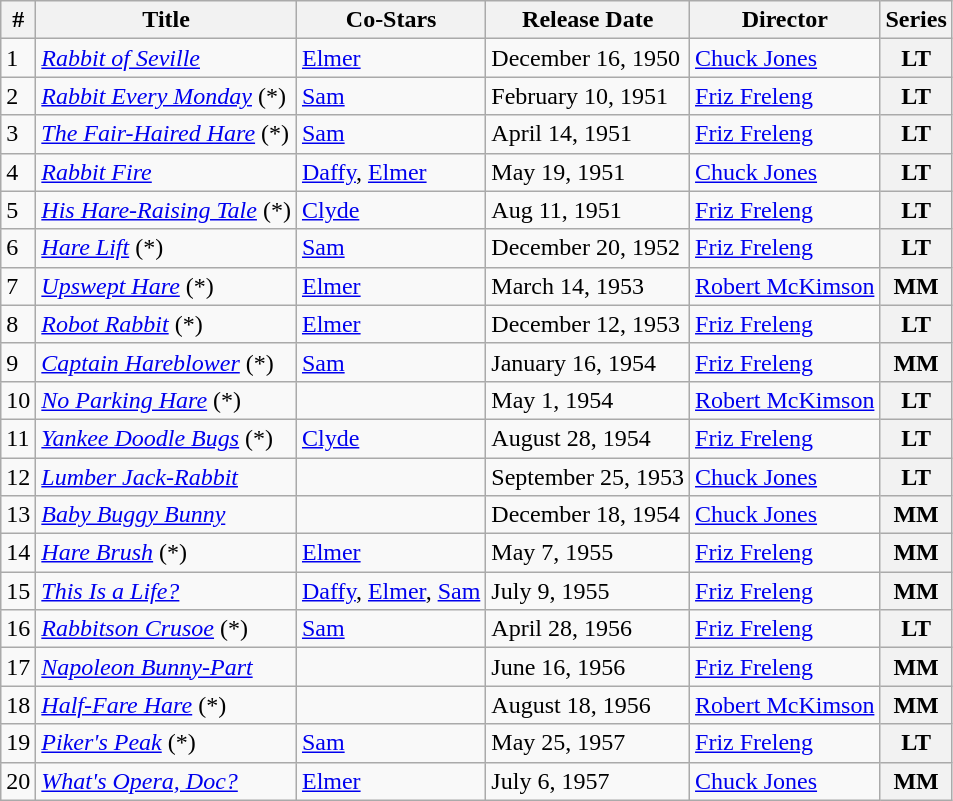<table class="wikitable sortable">
<tr>
<th>#</th>
<th>Title</th>
<th>Co-Stars</th>
<th>Release Date</th>
<th>Director</th>
<th>Series</th>
</tr>
<tr>
<td>1</td>
<td><em><a href='#'>Rabbit of Seville</a></em></td>
<td><a href='#'>Elmer</a></td>
<td>December 16, 1950</td>
<td><a href='#'>Chuck Jones</a></td>
<th>LT</th>
</tr>
<tr>
<td>2</td>
<td><em><a href='#'>Rabbit Every Monday</a></em> (*)</td>
<td><a href='#'>Sam</a></td>
<td>February 10, 1951</td>
<td><a href='#'>Friz Freleng</a></td>
<th>LT</th>
</tr>
<tr>
<td>3</td>
<td><em><a href='#'>The Fair-Haired Hare</a></em> (*)</td>
<td><a href='#'>Sam</a></td>
<td>April 14, 1951</td>
<td><a href='#'>Friz Freleng</a></td>
<th>LT</th>
</tr>
<tr>
<td>4</td>
<td><em><a href='#'>Rabbit Fire</a></em></td>
<td><a href='#'>Daffy</a>, <a href='#'>Elmer</a></td>
<td>May 19, 1951</td>
<td><a href='#'>Chuck Jones</a></td>
<th>LT</th>
</tr>
<tr>
<td>5</td>
<td><em><a href='#'>His Hare-Raising Tale</a></em> (*)</td>
<td><a href='#'>Clyde</a></td>
<td>Aug 11, 1951</td>
<td><a href='#'>Friz Freleng</a></td>
<th>LT</th>
</tr>
<tr>
<td>6</td>
<td><em><a href='#'>Hare Lift</a></em> (*)</td>
<td><a href='#'>Sam</a></td>
<td>December 20, 1952</td>
<td><a href='#'>Friz Freleng</a></td>
<th>LT</th>
</tr>
<tr>
<td>7</td>
<td><em><a href='#'>Upswept Hare</a></em> (*)</td>
<td><a href='#'>Elmer</a></td>
<td>March 14, 1953</td>
<td><a href='#'>Robert McKimson</a></td>
<th>MM</th>
</tr>
<tr>
<td>8</td>
<td><em><a href='#'>Robot Rabbit</a></em> (*)</td>
<td><a href='#'>Elmer</a></td>
<td>December 12, 1953</td>
<td><a href='#'>Friz Freleng</a></td>
<th>LT</th>
</tr>
<tr>
<td>9</td>
<td><em><a href='#'>Captain Hareblower</a></em> (*)</td>
<td><a href='#'>Sam</a></td>
<td>January 16, 1954</td>
<td><a href='#'>Friz Freleng</a></td>
<th>MM</th>
</tr>
<tr>
<td>10</td>
<td><em><a href='#'>No Parking Hare</a></em> (*)</td>
<td></td>
<td>May 1, 1954</td>
<td><a href='#'>Robert McKimson</a></td>
<th>LT</th>
</tr>
<tr>
<td>11</td>
<td><em><a href='#'>Yankee Doodle Bugs</a></em> (*)</td>
<td><a href='#'>Clyde</a></td>
<td>August 28, 1954</td>
<td><a href='#'>Friz Freleng</a></td>
<th>LT</th>
</tr>
<tr>
<td>12</td>
<td><em><a href='#'>Lumber Jack-Rabbit</a></em> </td>
<td></td>
<td>September 25, 1953</td>
<td><a href='#'>Chuck Jones</a></td>
<th>LT</th>
</tr>
<tr>
<td>13</td>
<td><em><a href='#'>Baby Buggy Bunny</a></em></td>
<td></td>
<td>December 18, 1954</td>
<td><a href='#'>Chuck Jones</a></td>
<th>MM</th>
</tr>
<tr>
<td>14</td>
<td><em><a href='#'>Hare Brush</a></em> (*)</td>
<td><a href='#'>Elmer</a></td>
<td>May 7, 1955</td>
<td><a href='#'>Friz Freleng</a></td>
<th>MM</th>
</tr>
<tr>
<td>15</td>
<td><em><a href='#'>This Is a Life?</a></em> </td>
<td><a href='#'>Daffy</a>, <a href='#'>Elmer</a>, <a href='#'>Sam</a></td>
<td>July 9, 1955</td>
<td><a href='#'>Friz Freleng</a></td>
<th>MM</th>
</tr>
<tr>
<td>16</td>
<td><em><a href='#'>Rabbitson Crusoe</a></em> (*)</td>
<td><a href='#'>Sam</a></td>
<td>April 28, 1956</td>
<td><a href='#'>Friz Freleng</a></td>
<th>LT</th>
</tr>
<tr>
<td>17</td>
<td><em><a href='#'>Napoleon Bunny-Part</a></em> </td>
<td></td>
<td>June 16, 1956</td>
<td><a href='#'>Friz Freleng</a></td>
<th>MM</th>
</tr>
<tr>
<td>18</td>
<td><em><a href='#'>Half-Fare Hare</a></em> (*)</td>
<td></td>
<td>August 18, 1956</td>
<td><a href='#'>Robert McKimson</a></td>
<th>MM</th>
</tr>
<tr>
<td>19</td>
<td><em><a href='#'>Piker's Peak</a></em> (*)</td>
<td><a href='#'>Sam</a></td>
<td>May 25, 1957</td>
<td><a href='#'>Friz Freleng</a></td>
<th>LT</th>
</tr>
<tr>
<td>20</td>
<td><em><a href='#'>What's Opera, Doc?</a></em></td>
<td><a href='#'>Elmer</a></td>
<td>July 6, 1957</td>
<td><a href='#'>Chuck Jones</a></td>
<th>MM</th>
</tr>
</table>
